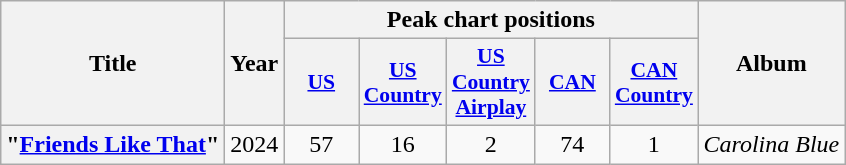<table class="wikitable plainrowheaders" style="text-align:center;">
<tr>
<th scope="col" rowspan="2">Title</th>
<th scope="col" rowspan="2">Year</th>
<th scope="col" colspan="5">Peak chart positions</th>
<th scope="col" rowspan="2">Album</th>
</tr>
<tr>
<th scope="col" style="width:3em;font-size:90%"><a href='#'>US</a><br></th>
<th scope="col" style="width:3em;font-size:90%"><a href='#'>US<br>Country</a><br></th>
<th scope="col" style="width=3em;font-size:90%"><a href='#'>US<br>Country<br>Airplay</a><br></th>
<th scope="col" style="width:3em;font-size:90%"><a href='#'>CAN</a><br></th>
<th scope="col" style="width=3em;font-size:90%"><a href='#'>CAN<br>Country</a><br></th>
</tr>
<tr>
<th scope="row">"<a href='#'>Friends Like That</a>"<br></th>
<td>2024</td>
<td>57</td>
<td>16</td>
<td>2</td>
<td>74</td>
<td>1</td>
<td><em>Carolina Blue</em></td>
</tr>
</table>
